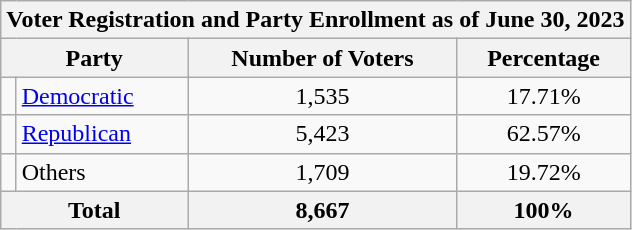<table class=wikitable>
<tr>
<th colspan = 6>Voter Registration and Party Enrollment as of June 30, 2023</th>
</tr>
<tr>
<th colspan = 2>Party</th>
<th>Number of Voters</th>
<th>Percentage</th>
</tr>
<tr>
<td></td>
<td><a href='#'>Democratic</a></td>
<td align = center>1,535</td>
<td align = center>17.71%</td>
</tr>
<tr>
<td></td>
<td><a href='#'>Republican</a></td>
<td align = center>5,423</td>
<td align = center>62.57%</td>
</tr>
<tr>
<td></td>
<td>Others</td>
<td align = center>1,709</td>
<td align = center>19.72%</td>
</tr>
<tr>
<th colspan = 2>Total</th>
<th align = center>8,667</th>
<th align = center>100%</th>
</tr>
</table>
